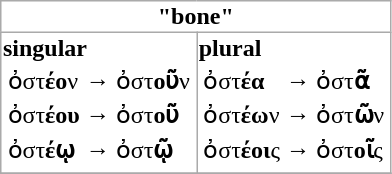<table style="border: 1px #aaa solid; border-collapse: collapse; margin: 1em 1em 1em 0;">
<tr>
<th colspan = 2>"bone"</th>
</tr>
<tr>
<td style="border: 1px #aaa solid;"><strong>singular</strong><br><table>
<tr>
<td>ὀστ<strong>έο</strong>ν</td>
<td>→</td>
<td>ὀστ<strong>οῦ</strong>ν</td>
</tr>
<tr>
<td>ὀστ<strong>έου</strong></td>
<td>→</td>
<td>ὀστ<strong>οῦ</strong></td>
</tr>
<tr>
<td>ὀστ<strong>έῳ</strong></td>
<td>→</td>
<td>ὀστ<strong>ῷ</strong></td>
</tr>
<tr>
</tr>
</table>
</td>
<td style="border: 1px #aaa solid;"><strong>plural</strong><br><table>
<tr>
<td>ὀστ<strong>έα</strong></td>
<td>→</td>
<td>ὀστ<strong>ᾶ</strong></td>
</tr>
<tr>
<td>ὀστ<strong>έω</strong>ν</td>
<td>→</td>
<td>ὀστ<strong>ῶ</strong>ν</td>
</tr>
<tr>
<td>ὀστ<strong>έοι</strong>ς</td>
<td>→</td>
<td>ὀστ<strong>οῖ</strong>ς</td>
</tr>
<tr>
</tr>
</table>
</td>
</tr>
<tr>
</tr>
</table>
